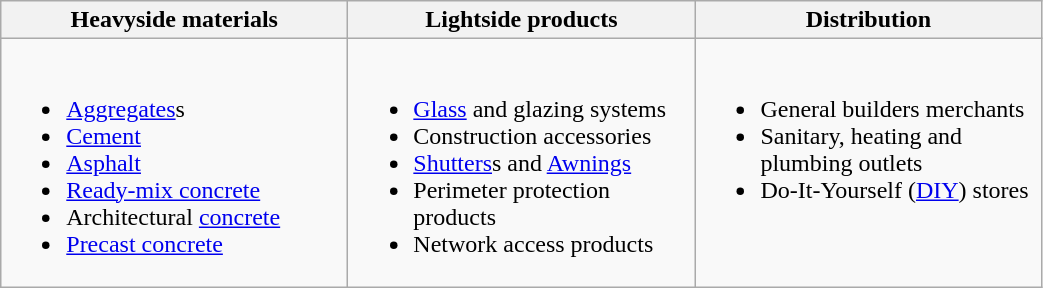<table class="wikitable">
<tr>
<th>Heavyside materials</th>
<th>Lightside products</th>
<th>Distribution</th>
</tr>
<tr style="vertical-align: top;">
<td style="width: 14em;"><br><ul><li><a href='#'>Aggregates</a>s</li><li><a href='#'>Cement</a></li><li><a href='#'>Asphalt</a></li><li><a href='#'>Ready-mix concrete</a></li><li>Architectural <a href='#'>concrete</a></li><li><a href='#'>Precast concrete</a></li></ul></td>
<td style="width: 14em;"><br><ul><li><a href='#'>Glass</a> and glazing systems</li><li>Construction accessories</li><li><a href='#'>Shutters</a>s and <a href='#'>Awnings</a></li><li>Perimeter protection products</li><li>Network access products</li></ul></td>
<td style="width: 14em;"><br><ul><li>General builders merchants</li><li>Sanitary, heating and plumbing outlets</li><li>Do-It-Yourself (<a href='#'>DIY</a>) stores</li></ul></td>
</tr>
</table>
